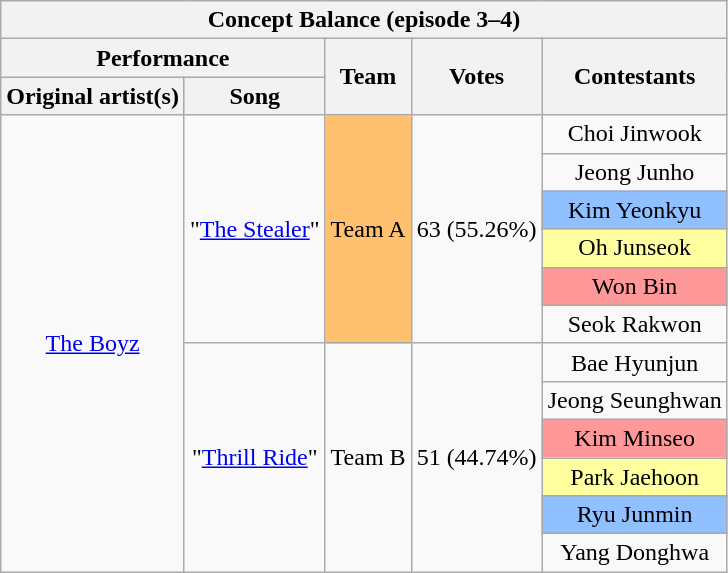<table class="wikitable" style="text-align:center;">
<tr>
<th colspan="5">Concept Balance (episode 3–4)</th>
</tr>
<tr>
<th colspan="2">Performance</th>
<th rowspan="2">Team</th>
<th rowspan="2">Votes</th>
<th rowspan="2">Contestants</th>
</tr>
<tr>
<th>Original artist(s)</th>
<th>Song</th>
</tr>
<tr>
<td rowspan="12"><a href='#'>The Boyz</a></td>
<td rowspan="6">"<a href='#'>The Stealer</a>"</td>
<td rowspan="6" style="background:#FFC06F;">Team A</td>
<td rowspan="6">63 (55.26%)</td>
<td>Choi Jinwook</td>
</tr>
<tr>
<td>Jeong Junho</td>
</tr>
<tr>
<td style="background:#90C0FF;">Kim Yeonkyu</td>
</tr>
<tr>
<td style="background:#FFFF9F;">Oh Junseok</td>
</tr>
<tr>
<td style="background:#FF9999;">Won Bin</td>
</tr>
<tr>
<td>Seok Rakwon</td>
</tr>
<tr>
<td rowspan="6">"<a href='#'>Thrill Ride</a>"</td>
<td rowspan="6">Team B</td>
<td rowspan="6">51 (44.74%)</td>
<td>Bae Hyunjun</td>
</tr>
<tr>
<td>Jeong Seunghwan</td>
</tr>
<tr>
<td style="background:#FF9999;">Kim Minseo</td>
</tr>
<tr>
<td style="background:#FFFF9F;">Park Jaehoon</td>
</tr>
<tr>
<td style="background:#90C0FF;">Ryu Junmin</td>
</tr>
<tr>
<td>Yang Donghwa</td>
</tr>
</table>
